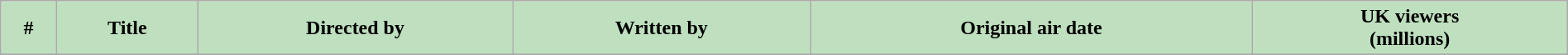<table class="wikitable plainrowheaders" width="100%" style="background:#FFFFFF;">
<tr>
<th style="background: #bfe0bf;">#</th>
<th style="background: #bfe0bf;">Title</th>
<th style="background: #bfe0bf;">Directed by</th>
<th style="background: #bfe0bf;">Written by</th>
<th style="background: #bfe0bf;">Original air date</th>
<th style="background: #bfe0bf;">UK viewers<br>(millions)</th>
</tr>
<tr>
</tr>
</table>
